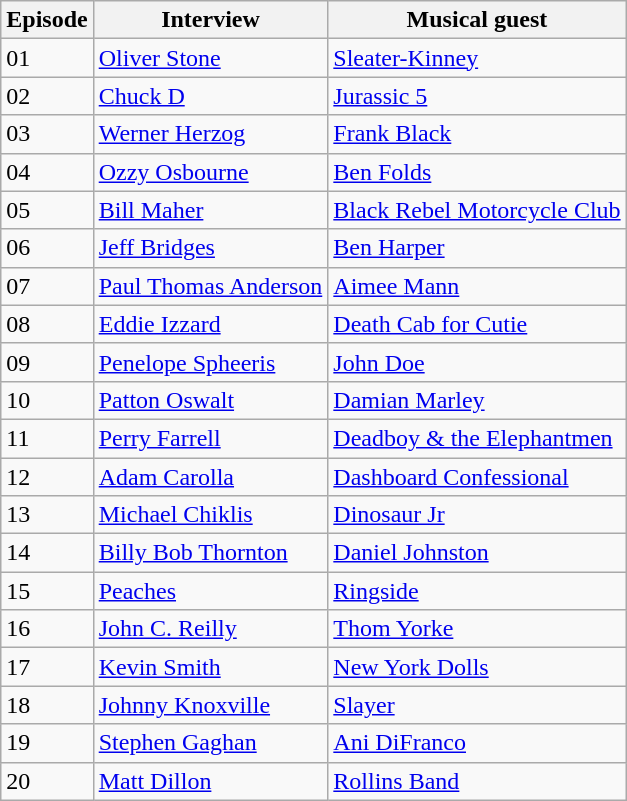<table class="wikitable">
<tr>
<th>Episode</th>
<th>Interview</th>
<th>Musical guest</th>
</tr>
<tr>
<td>01</td>
<td><a href='#'>Oliver Stone</a></td>
<td><a href='#'>Sleater-Kinney</a></td>
</tr>
<tr>
<td>02</td>
<td><a href='#'>Chuck D</a></td>
<td><a href='#'>Jurassic 5</a></td>
</tr>
<tr>
<td>03</td>
<td><a href='#'>Werner Herzog</a></td>
<td><a href='#'>Frank Black</a></td>
</tr>
<tr>
<td>04</td>
<td><a href='#'>Ozzy Osbourne</a></td>
<td><a href='#'>Ben Folds</a></td>
</tr>
<tr>
<td>05</td>
<td><a href='#'>Bill Maher</a></td>
<td><a href='#'>Black Rebel Motorcycle Club</a></td>
</tr>
<tr>
<td>06</td>
<td><a href='#'>Jeff Bridges</a></td>
<td><a href='#'>Ben Harper</a></td>
</tr>
<tr>
<td>07</td>
<td><a href='#'>Paul Thomas Anderson</a></td>
<td><a href='#'>Aimee Mann</a></td>
</tr>
<tr>
<td>08</td>
<td><a href='#'>Eddie Izzard</a></td>
<td><a href='#'>Death Cab for Cutie</a></td>
</tr>
<tr>
<td>09</td>
<td><a href='#'>Penelope Spheeris</a></td>
<td><a href='#'>John Doe</a></td>
</tr>
<tr>
<td>10</td>
<td><a href='#'>Patton Oswalt</a></td>
<td><a href='#'>Damian Marley</a></td>
</tr>
<tr>
<td>11</td>
<td><a href='#'>Perry Farrell</a></td>
<td><a href='#'>Deadboy & the Elephantmen</a></td>
</tr>
<tr>
<td>12</td>
<td><a href='#'>Adam Carolla</a></td>
<td><a href='#'>Dashboard Confessional</a></td>
</tr>
<tr>
<td>13</td>
<td><a href='#'>Michael Chiklis</a></td>
<td><a href='#'>Dinosaur Jr</a></td>
</tr>
<tr>
<td>14</td>
<td><a href='#'>Billy Bob Thornton</a></td>
<td><a href='#'>Daniel Johnston</a></td>
</tr>
<tr>
<td>15</td>
<td><a href='#'>Peaches</a></td>
<td><a href='#'>Ringside</a></td>
</tr>
<tr>
<td>16</td>
<td><a href='#'>John C. Reilly</a></td>
<td><a href='#'>Thom Yorke</a></td>
</tr>
<tr>
<td>17</td>
<td><a href='#'>Kevin Smith</a></td>
<td><a href='#'>New York Dolls</a></td>
</tr>
<tr>
<td>18</td>
<td><a href='#'>Johnny Knoxville</a></td>
<td><a href='#'>Slayer</a></td>
</tr>
<tr>
<td>19</td>
<td><a href='#'>Stephen Gaghan</a></td>
<td><a href='#'>Ani DiFranco</a></td>
</tr>
<tr>
<td>20</td>
<td><a href='#'>Matt Dillon</a></td>
<td><a href='#'>Rollins Band</a></td>
</tr>
</table>
